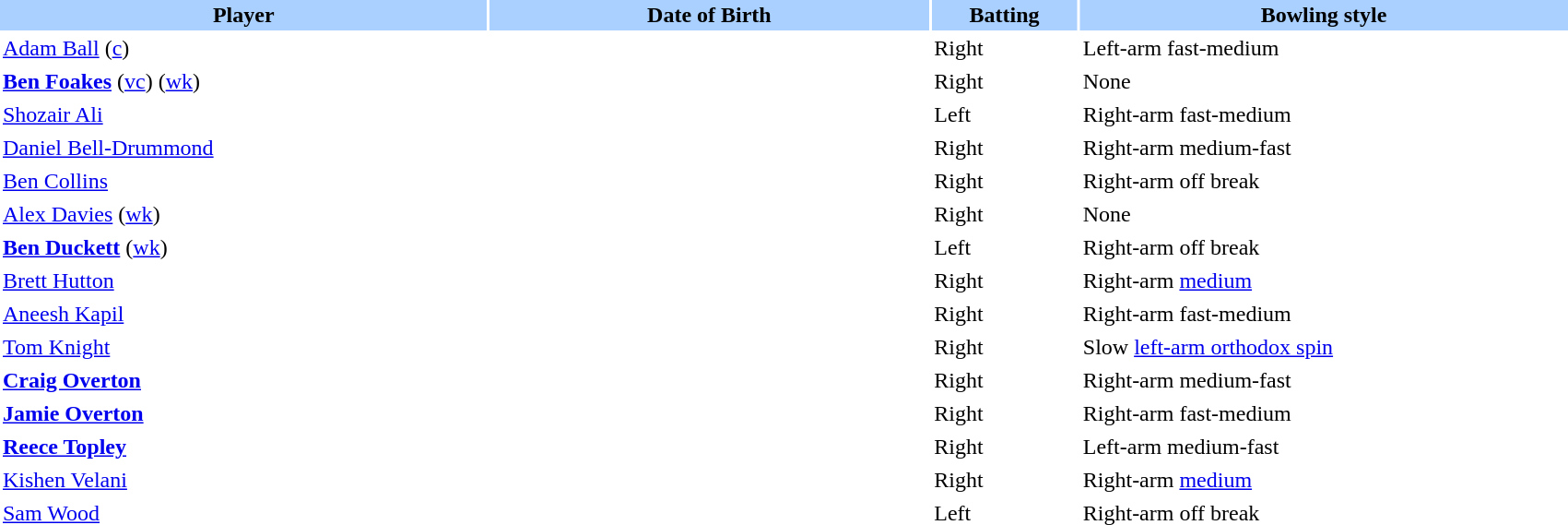<table border="0" cellspacing="2" cellpadding="2" style="width:90%;">
<tr style="background:#aad0ff;">
<th width=20%>Player</th>
<th width=18%>Date of Birth</th>
<th width=6%>Batting</th>
<th width=20%>Bowling style</th>
</tr>
<tr>
<td><a href='#'>Adam Ball</a> (<a href='#'>c</a>)</td>
<td></td>
<td>Right</td>
<td>Left-arm fast-medium</td>
</tr>
<tr>
<td><strong><a href='#'>Ben Foakes</a></strong> (<a href='#'>vc</a>) (<a href='#'>wk</a>)</td>
<td></td>
<td>Right</td>
<td>None</td>
</tr>
<tr>
<td><a href='#'>Shozair Ali</a></td>
<td></td>
<td>Left</td>
<td>Right-arm fast-medium</td>
</tr>
<tr>
<td><a href='#'>Daniel Bell-Drummond</a></td>
<td></td>
<td>Right</td>
<td>Right-arm medium-fast</td>
</tr>
<tr>
<td><a href='#'>Ben Collins</a></td>
<td></td>
<td>Right</td>
<td>Right-arm off break</td>
</tr>
<tr>
<td><a href='#'>Alex Davies</a> (<a href='#'>wk</a>)</td>
<td></td>
<td>Right</td>
<td>None</td>
</tr>
<tr>
<td><strong><a href='#'>Ben Duckett</a></strong> (<a href='#'>wk</a>)</td>
<td></td>
<td>Left</td>
<td>Right-arm off break</td>
</tr>
<tr>
<td><a href='#'>Brett Hutton</a></td>
<td></td>
<td>Right</td>
<td>Right-arm <a href='#'>medium</a></td>
</tr>
<tr>
<td><a href='#'>Aneesh Kapil</a></td>
<td></td>
<td>Right</td>
<td>Right-arm fast-medium</td>
</tr>
<tr>
<td><a href='#'>Tom Knight</a></td>
<td></td>
<td>Right</td>
<td>Slow <a href='#'>left-arm orthodox spin</a></td>
</tr>
<tr>
<td><strong><a href='#'>Craig Overton</a></strong></td>
<td></td>
<td>Right</td>
<td>Right-arm medium-fast</td>
</tr>
<tr>
<td><strong><a href='#'>Jamie Overton</a></strong></td>
<td></td>
<td>Right</td>
<td>Right-arm fast-medium</td>
</tr>
<tr>
<td><strong><a href='#'>Reece Topley</a></strong></td>
<td></td>
<td>Right</td>
<td>Left-arm medium-fast</td>
</tr>
<tr>
<td><a href='#'>Kishen Velani</a></td>
<td></td>
<td>Right</td>
<td>Right-arm <a href='#'>medium</a></td>
</tr>
<tr>
<td><a href='#'>Sam Wood</a></td>
<td></td>
<td>Left</td>
<td>Right-arm off break</td>
</tr>
</table>
